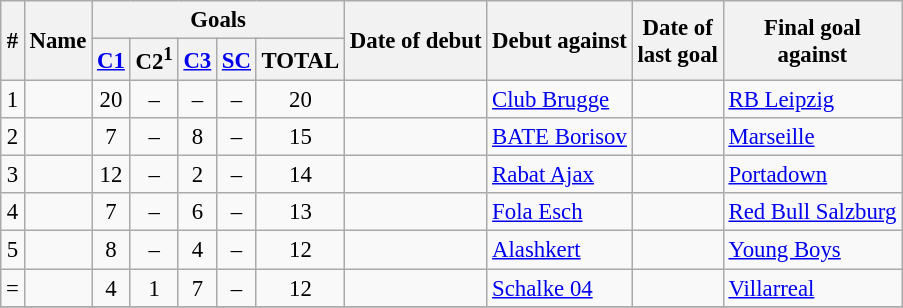<table class="wikitable plainrowheaders sortable" style="text-align:center;font-size:95%">
<tr>
<th rowspan=2>#</th>
<th rowspan=2>Name</th>
<th colspan=5>Goals</th>
<th rowspan=2>Date of debut</th>
<th rowspan=2>Debut against</th>
<th rowspan=2>Date of<br>last goal</th>
<th rowspan=2>Final goal<br>against</th>
</tr>
<tr>
<th><a href='#'>C1</a></th>
<th>C2<sup>1</sup><br></th>
<th><a href='#'>C3</a></th>
<th><a href='#'>SC</a></th>
<th>TOTAL</th>
</tr>
<tr>
<td>1</td>
<td scope="row" align="left"><em></em></td>
<td>20</td>
<td>–</td>
<td>–</td>
<td>–</td>
<td>20</td>
<td></td>
<td align="left"><a href='#'>Club Brugge</a></td>
<td></td>
<td align="left"><a href='#'>RB Leipzig</a></td>
</tr>
<tr>
<td>2</td>
<td scope="row" align="left"><strong></strong></td>
<td>7</td>
<td>–</td>
<td>8</td>
<td>–</td>
<td>15</td>
<td></td>
<td align="left"><a href='#'>BATE Borisov</a></td>
<td></td>
<td align="left"><a href='#'>Marseille</a></td>
</tr>
<tr>
<td>3</td>
<td scope="row" align="left"></td>
<td>12</td>
<td>–</td>
<td>2</td>
<td>–</td>
<td>14</td>
<td></td>
<td align="left"><a href='#'>Rabat Ajax</a></td>
<td></td>
<td align="left"><a href='#'>Portadown</a></td>
</tr>
<tr>
<td>4</td>
<td scope="row" align="left"><strong></strong></td>
<td>7</td>
<td>–</td>
<td>6</td>
<td>–</td>
<td>13</td>
<td></td>
<td align="left"><a href='#'>Fola Esch</a></td>
<td></td>
<td align="left"><a href='#'>Red Bull Salzburg</a></td>
</tr>
<tr>
<td>5</td>
<td scope="row" align="left"><strong></strong></td>
<td>8</td>
<td>–</td>
<td>4</td>
<td>–</td>
<td>12</td>
<td></td>
<td align="left"><a href='#'>Alashkert</a></td>
<td></td>
<td align="left"><a href='#'>Young Boys</a></td>
</tr>
<tr>
<td>=</td>
<td scope="row" align="left"><em></em></td>
<td>4</td>
<td>1</td>
<td>7</td>
<td>–</td>
<td>12</td>
<td></td>
<td align="left"><a href='#'>Schalke 04</a></td>
<td></td>
<td align="left"><a href='#'>Villarreal</a></td>
</tr>
<tr>
</tr>
</table>
